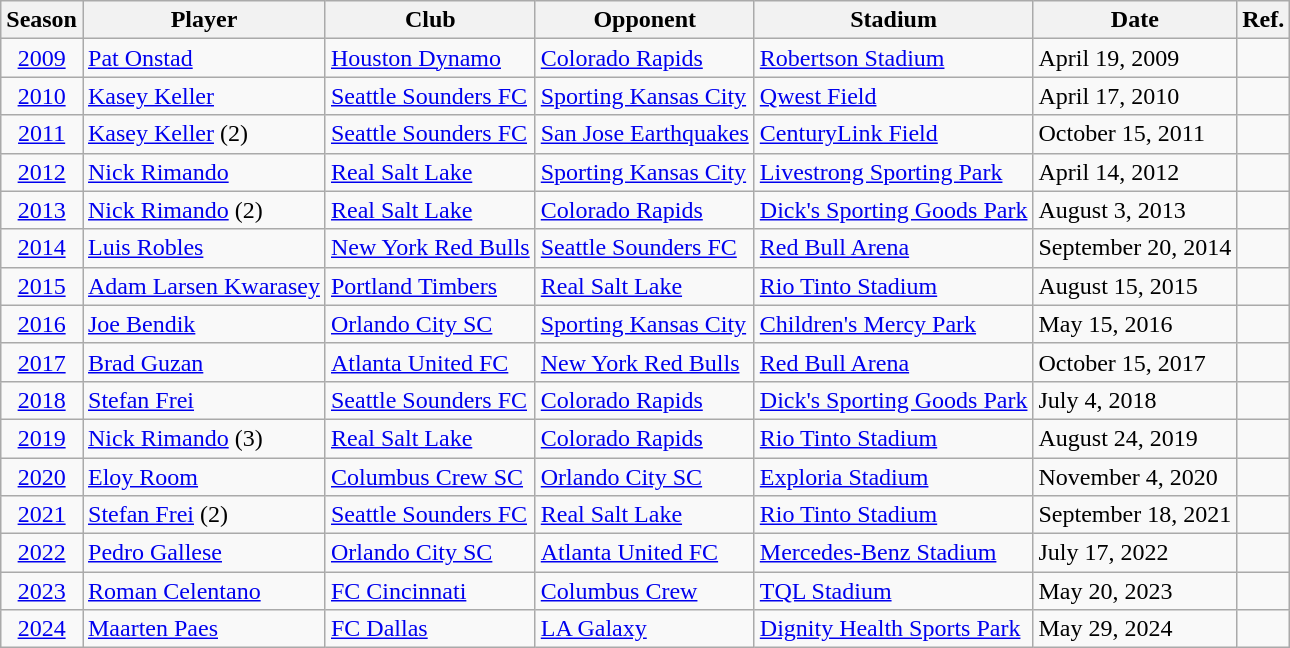<table class='wikitable'>
<tr>
<th>Season</th>
<th>Player</th>
<th>Club</th>
<th>Opponent</th>
<th>Stadium</th>
<th>Date</th>
<th>Ref.</th>
</tr>
<tr>
<td align=center><a href='#'>2009</a></td>
<td> <a href='#'>Pat Onstad</a></td>
<td><a href='#'>Houston Dynamo</a></td>
<td><a href='#'>Colorado Rapids</a></td>
<td><a href='#'>Robertson Stadium</a></td>
<td>April 19, 2009</td>
<td></td>
</tr>
<tr>
<td align=center><a href='#'>2010</a></td>
<td> <a href='#'>Kasey Keller</a></td>
<td><a href='#'>Seattle Sounders FC</a></td>
<td><a href='#'>Sporting Kansas City</a></td>
<td><a href='#'>Qwest Field</a></td>
<td>April 17, 2010</td>
<td></td>
</tr>
<tr>
<td align=center><a href='#'>2011</a></td>
<td> <a href='#'>Kasey Keller</a> (2)</td>
<td><a href='#'>Seattle Sounders FC</a></td>
<td><a href='#'>San Jose Earthquakes</a></td>
<td><a href='#'>CenturyLink Field</a></td>
<td>October 15, 2011</td>
<td></td>
</tr>
<tr>
<td align=center><a href='#'>2012</a></td>
<td> <a href='#'>Nick Rimando</a></td>
<td><a href='#'>Real Salt Lake</a></td>
<td><a href='#'>Sporting Kansas City</a></td>
<td><a href='#'>Livestrong Sporting Park</a></td>
<td>April 14, 2012</td>
<td></td>
</tr>
<tr>
<td align=center><a href='#'>2013</a></td>
<td> <a href='#'>Nick Rimando</a> (2)</td>
<td><a href='#'>Real Salt Lake</a></td>
<td><a href='#'>Colorado Rapids</a></td>
<td><a href='#'>Dick's Sporting Goods Park</a></td>
<td>August 3, 2013</td>
<td></td>
</tr>
<tr>
<td align=center><a href='#'>2014</a></td>
<td> <a href='#'>Luis Robles</a></td>
<td><a href='#'>New York Red Bulls</a></td>
<td><a href='#'>Seattle Sounders FC</a></td>
<td><a href='#'>Red Bull Arena</a></td>
<td>September 20, 2014</td>
<td></td>
</tr>
<tr>
<td align=center><a href='#'>2015</a></td>
<td> <a href='#'>Adam Larsen Kwarasey</a></td>
<td><a href='#'>Portland Timbers</a></td>
<td><a href='#'>Real Salt Lake</a></td>
<td><a href='#'>Rio Tinto Stadium</a></td>
<td>August 15, 2015</td>
<td></td>
</tr>
<tr>
<td align=center><a href='#'>2016</a></td>
<td> <a href='#'>Joe Bendik</a></td>
<td><a href='#'>Orlando City SC</a></td>
<td><a href='#'>Sporting Kansas City</a></td>
<td><a href='#'>Children's Mercy Park</a></td>
<td>May 15, 2016</td>
<td></td>
</tr>
<tr>
<td align=center><a href='#'>2017</a></td>
<td> <a href='#'>Brad Guzan</a></td>
<td><a href='#'>Atlanta United FC</a></td>
<td><a href='#'>New York Red Bulls</a></td>
<td><a href='#'>Red Bull Arena</a></td>
<td>October 15, 2017</td>
<td></td>
</tr>
<tr>
<td align=center><a href='#'>2018</a></td>
<td> <a href='#'>Stefan Frei</a></td>
<td><a href='#'>Seattle Sounders FC</a></td>
<td><a href='#'>Colorado Rapids</a></td>
<td><a href='#'>Dick's Sporting Goods Park</a></td>
<td>July 4, 2018</td>
<td></td>
</tr>
<tr>
<td align=center><a href='#'>2019</a></td>
<td> <a href='#'>Nick Rimando</a> (3)</td>
<td><a href='#'>Real Salt Lake</a></td>
<td><a href='#'>Colorado Rapids</a></td>
<td><a href='#'>Rio Tinto Stadium</a></td>
<td>August 24, 2019</td>
<td></td>
</tr>
<tr>
<td align=center><a href='#'>2020</a></td>
<td> <a href='#'>Eloy Room</a></td>
<td><a href='#'>Columbus Crew SC</a></td>
<td><a href='#'>Orlando City SC</a></td>
<td><a href='#'>Exploria Stadium</a></td>
<td>November 4, 2020</td>
<td></td>
</tr>
<tr>
<td align=center><a href='#'>2021</a></td>
<td> <a href='#'>Stefan Frei</a> (2)</td>
<td><a href='#'>Seattle Sounders FC</a></td>
<td><a href='#'>Real Salt Lake</a></td>
<td><a href='#'>Rio Tinto Stadium</a></td>
<td>September 18, 2021</td>
<td></td>
</tr>
<tr>
<td align=center><a href='#'>2022</a></td>
<td> <a href='#'>Pedro Gallese</a></td>
<td><a href='#'>Orlando City SC</a></td>
<td><a href='#'>Atlanta United FC</a></td>
<td><a href='#'>Mercedes-Benz Stadium</a></td>
<td>July 17, 2022</td>
<td></td>
</tr>
<tr>
<td align=center><a href='#'>2023</a></td>
<td> <a href='#'>Roman Celentano</a></td>
<td><a href='#'>FC Cincinnati</a></td>
<td><a href='#'>Columbus Crew</a></td>
<td><a href='#'>TQL Stadium</a></td>
<td>May 20, 2023</td>
<td></td>
</tr>
<tr>
<td align=center><a href='#'>2024</a></td>
<td> <a href='#'>Maarten Paes</a></td>
<td><a href='#'>FC Dallas</a></td>
<td><a href='#'>LA Galaxy</a></td>
<td><a href='#'>Dignity Health Sports Park</a></td>
<td>May 29, 2024</td>
<td></td>
</tr>
</table>
